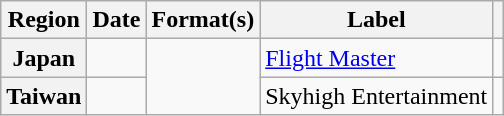<table class="wikitable plainrowheaders">
<tr>
<th scope="col">Region</th>
<th scope="col">Date</th>
<th scope="col">Format(s)</th>
<th scope="col">Label</th>
<th scope="col"></th>
</tr>
<tr>
<th scope="row">Japan</th>
<td></td>
<td rowspan="2"></td>
<td><a href='#'>Flight Master</a></td>
<td></td>
</tr>
<tr>
<th scope="row">Taiwan</th>
<td></td>
<td>Skyhigh Entertainment</td>
<td></td>
</tr>
</table>
